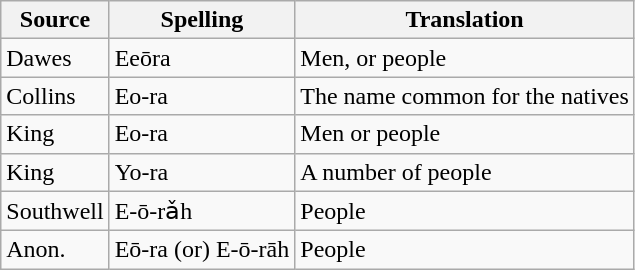<table class="wikitable">
<tr>
<th>Source</th>
<th>Spelling</th>
<th>Translation</th>
</tr>
<tr>
<td>Dawes</td>
<td>Eeōra</td>
<td>Men, or people</td>
</tr>
<tr>
<td>Collins</td>
<td>Eo-ra</td>
<td>The name common for the natives</td>
</tr>
<tr>
<td>King</td>
<td>Eo-ra</td>
<td>Men or people</td>
</tr>
<tr>
<td>King</td>
<td>Yo-ra</td>
<td>A number of people</td>
</tr>
<tr>
<td>Southwell</td>
<td>E-ō-rǎh</td>
<td>People</td>
</tr>
<tr>
<td>Anon.</td>
<td>Eō-ra (or) E-ō-rāh</td>
<td>People</td>
</tr>
</table>
